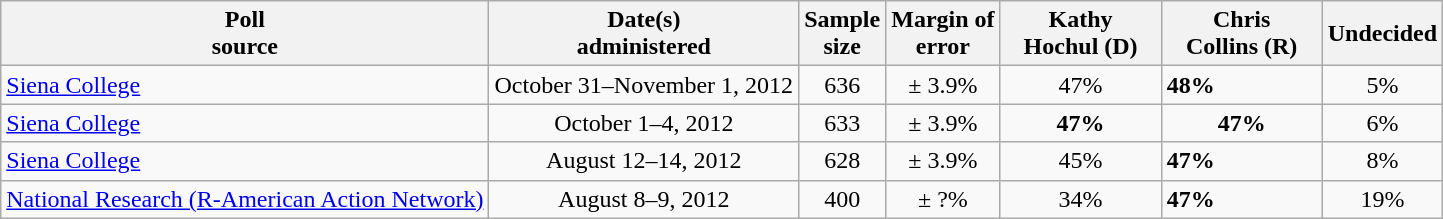<table class="wikitable">
<tr>
<th>Poll<br>source</th>
<th>Date(s)<br>administered</th>
<th>Sample<br>size</th>
<th>Margin of<br>error</th>
<th style="width:100px;">Kathy<br>Hochul (D)</th>
<th style="width:100px;">Chris<br>Collins (R)</th>
<th>Undecided</th>
</tr>
<tr>
<td><a href='#'>Siena College</a></td>
<td align=center>October 31–November 1, 2012</td>
<td align=center>636</td>
<td align=center>± 3.9%</td>
<td align=center>47%</td>
<td><strong>48%</strong></td>
<td align=center>5%</td>
</tr>
<tr>
<td><a href='#'>Siena College</a></td>
<td align=center>October 1–4, 2012</td>
<td align=center>633</td>
<td align=center>± 3.9%</td>
<td align=center><strong>47%</strong></td>
<td align=center><strong>47%</strong></td>
<td align=center>6%</td>
</tr>
<tr>
<td><a href='#'>Siena College</a></td>
<td align=center>August 12–14, 2012</td>
<td align=center>628</td>
<td align=center>± 3.9%</td>
<td align=center>45%</td>
<td><strong>47%</strong></td>
<td align=center>8%</td>
</tr>
<tr>
<td><a href='#'>National Research (R-American Action Network)</a></td>
<td align=center>August 8–9, 2012</td>
<td align=center>400</td>
<td align=center>± ?%</td>
<td align=center>34%</td>
<td><strong>47%</strong></td>
<td align=center>19%</td>
</tr>
</table>
